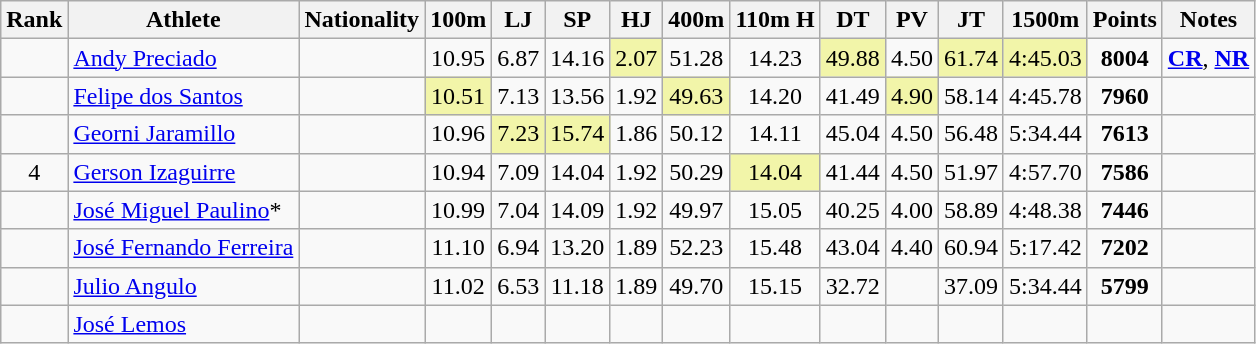<table class="wikitable sortable" style=" text-align:center;">
<tr>
<th>Rank</th>
<th>Athlete</th>
<th>Nationality</th>
<th>100m</th>
<th>LJ</th>
<th>SP</th>
<th>HJ</th>
<th>400m</th>
<th>110m H</th>
<th>DT</th>
<th>PV</th>
<th>JT</th>
<th>1500m</th>
<th>Points</th>
<th>Notes</th>
</tr>
<tr>
<td></td>
<td align=left><a href='#'>Andy Preciado</a></td>
<td align=left></td>
<td>10.95</td>
<td>6.87</td>
<td>14.16</td>
<td bgcolor=#F2F5A9>2.07</td>
<td>51.28</td>
<td>14.23</td>
<td bgcolor=#F2F5A9>49.88</td>
<td>4.50</td>
<td bgcolor=#F2F5A9>61.74</td>
<td bgcolor=#F2F5A9>4:45.03</td>
<td><strong>8004</strong></td>
<td><strong><a href='#'>CR</a></strong>, <strong><a href='#'>NR</a></strong></td>
</tr>
<tr>
<td></td>
<td align=left><a href='#'>Felipe dos Santos</a></td>
<td align=left></td>
<td bgcolor=#F2F5A9>10.51</td>
<td>7.13</td>
<td>13.56</td>
<td>1.92</td>
<td bgcolor=#F2F5A9>49.63</td>
<td>14.20</td>
<td>41.49</td>
<td bgcolor=#F2F5A9>4.90</td>
<td>58.14</td>
<td>4:45.78</td>
<td><strong>7960</strong></td>
<td></td>
</tr>
<tr>
<td></td>
<td align=left><a href='#'>Georni Jaramillo</a></td>
<td align=left></td>
<td>10.96</td>
<td bgcolor=#F2F5A9>7.23</td>
<td bgcolor=#F2F5A9>15.74</td>
<td>1.86</td>
<td>50.12</td>
<td>14.11</td>
<td>45.04</td>
<td>4.50</td>
<td>56.48</td>
<td>5:34.44</td>
<td><strong>7613</strong></td>
<td></td>
</tr>
<tr>
<td>4</td>
<td align=left><a href='#'>Gerson Izaguirre</a></td>
<td align=left></td>
<td>10.94</td>
<td>7.09</td>
<td>14.04</td>
<td>1.92</td>
<td>50.29</td>
<td bgcolor=#F2F5A9>14.04</td>
<td>41.44</td>
<td>4.50</td>
<td>51.97</td>
<td>4:57.70</td>
<td><strong>7586</strong></td>
<td></td>
</tr>
<tr>
<td></td>
<td align=left><a href='#'>José Miguel Paulino</a>*</td>
<td align=left></td>
<td>10.99</td>
<td>7.04</td>
<td>14.09</td>
<td>1.92</td>
<td>49.97</td>
<td>15.05</td>
<td>40.25</td>
<td>4.00</td>
<td>58.89</td>
<td>4:48.38</td>
<td><strong>7446</strong></td>
<td></td>
</tr>
<tr>
<td></td>
<td align=left><a href='#'>José Fernando Ferreira</a></td>
<td align=left></td>
<td>11.10</td>
<td>6.94</td>
<td>13.20</td>
<td>1.89</td>
<td>52.23</td>
<td>15.48</td>
<td>43.04</td>
<td>4.40</td>
<td>60.94</td>
<td>5:17.42</td>
<td><strong>7202</strong></td>
<td></td>
</tr>
<tr>
<td></td>
<td align=left><a href='#'>Julio Angulo</a></td>
<td align=left></td>
<td>11.02</td>
<td>6.53</td>
<td>11.18</td>
<td>1.89</td>
<td>49.70</td>
<td>15.15</td>
<td>32.72</td>
<td></td>
<td>37.09</td>
<td>5:34.44</td>
<td><strong>5799</strong></td>
<td></td>
</tr>
<tr>
<td></td>
<td align=left><a href='#'>José Lemos</a></td>
<td align=left></td>
<td></td>
<td></td>
<td></td>
<td></td>
<td></td>
<td></td>
<td></td>
<td></td>
<td></td>
<td></td>
<td><strong></strong></td>
<td></td>
</tr>
</table>
